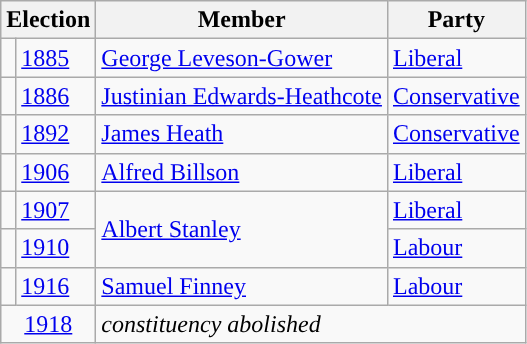<table class="wikitable">
<tr>
<th colspan="2">Election</th>
<th>Member</th>
<th>Party</th>
</tr>
<tr>
<td style="color:inherit;background-color: "></td>
<td><a href='#'>1885</a></td>
<td><a href='#'>George Leveson-Gower</a></td>
<td><a href='#'>Liberal</a></td>
</tr>
<tr>
<td style="color:inherit;background-color: "></td>
<td><a href='#'>1886</a></td>
<td><a href='#'>Justinian Edwards-Heathcote</a></td>
<td><a href='#'>Conservative</a></td>
</tr>
<tr>
<td style="color:inherit;background-color: "></td>
<td><a href='#'>1892</a></td>
<td><a href='#'>James Heath</a></td>
<td><a href='#'>Conservative</a></td>
</tr>
<tr>
<td style="color:inherit;background-color: "></td>
<td><a href='#'>1906</a></td>
<td><a href='#'>Alfred Billson</a></td>
<td><a href='#'>Liberal</a></td>
</tr>
<tr>
<td style="color:inherit;background-color: "></td>
<td><a href='#'>1907</a></td>
<td rowspan="2"><a href='#'>Albert Stanley</a></td>
<td><a href='#'>Liberal</a></td>
</tr>
<tr>
<td style="color:inherit;background-color: "></td>
<td><a href='#'>1910</a></td>
<td><a href='#'>Labour</a></td>
</tr>
<tr>
<td style="color:inherit;background-color: "></td>
<td><a href='#'>1916</a></td>
<td><a href='#'>Samuel Finney</a></td>
<td><a href='#'>Labour</a></td>
</tr>
<tr>
<td colspan="2" align="center"><a href='#'>1918</a></td>
<td colspan="2"><em>constituency abolished</em></td>
</tr>
</table>
